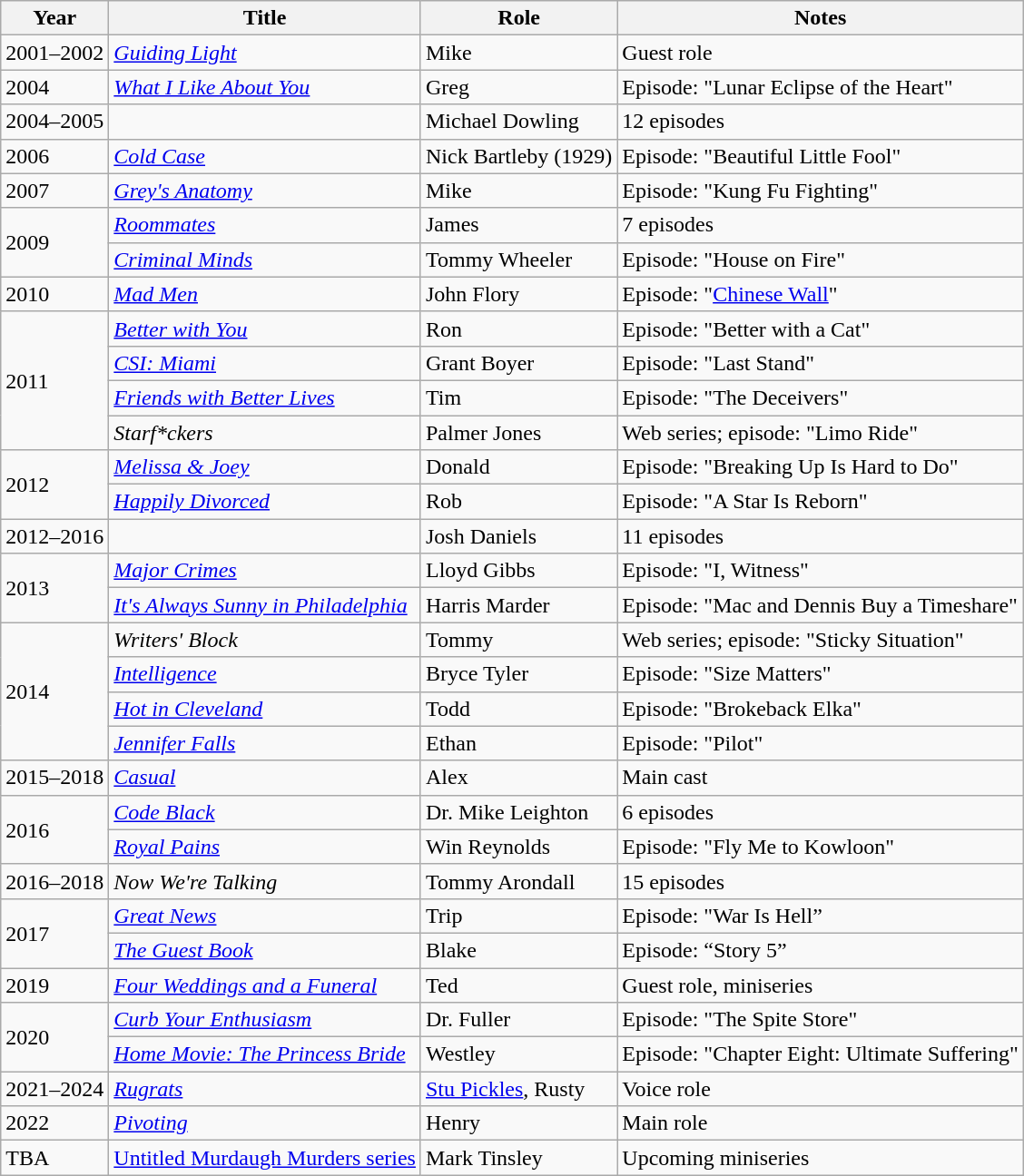<table class="wikitable sortable">
<tr>
<th>Year</th>
<th>Title</th>
<th>Role</th>
<th class="unsortable">Notes</th>
</tr>
<tr>
<td>2001–2002</td>
<td><em><a href='#'>Guiding Light</a></em></td>
<td>Mike</td>
<td>Guest role</td>
</tr>
<tr>
<td>2004</td>
<td><em><a href='#'>What I Like About You</a></em></td>
<td>Greg</td>
<td>Episode: "Lunar Eclipse of the Heart"</td>
</tr>
<tr>
<td>2004–2005</td>
<td><em></em></td>
<td>Michael Dowling</td>
<td>12 episodes</td>
</tr>
<tr>
<td>2006</td>
<td><em><a href='#'>Cold Case</a></em></td>
<td>Nick Bartleby (1929)</td>
<td>Episode: "Beautiful Little Fool"</td>
</tr>
<tr>
<td>2007</td>
<td><em><a href='#'>Grey's Anatomy</a></em></td>
<td>Mike</td>
<td>Episode: "Kung Fu Fighting"</td>
</tr>
<tr>
<td rowspan=2>2009</td>
<td><em><a href='#'>Roommates</a></em></td>
<td>James</td>
<td>7 episodes</td>
</tr>
<tr>
<td><em><a href='#'>Criminal Minds</a></em></td>
<td>Tommy Wheeler</td>
<td>Episode: "House on Fire"</td>
</tr>
<tr>
<td>2010</td>
<td><em><a href='#'>Mad Men</a></em></td>
<td>John Flory</td>
<td>Episode: "<a href='#'>Chinese Wall</a>"</td>
</tr>
<tr>
<td rowspan=4>2011</td>
<td><em><a href='#'>Better with You</a></em></td>
<td>Ron</td>
<td>Episode: "Better with a Cat"</td>
</tr>
<tr>
<td><em><a href='#'>CSI: Miami</a></em></td>
<td>Grant Boyer</td>
<td>Episode: "Last Stand"</td>
</tr>
<tr>
<td><em><a href='#'>Friends with Better Lives</a></em></td>
<td>Tim</td>
<td>Episode: "The Deceivers"</td>
</tr>
<tr>
<td><em>Starf*ckers</em></td>
<td>Palmer Jones</td>
<td>Web series; episode: "Limo Ride"</td>
</tr>
<tr>
<td rowspan=2>2012</td>
<td><em><a href='#'>Melissa & Joey</a></em></td>
<td>Donald</td>
<td>Episode: "Breaking Up Is Hard to Do"</td>
</tr>
<tr>
<td><em><a href='#'>Happily Divorced</a></em></td>
<td>Rob</td>
<td>Episode: "A Star Is Reborn"</td>
</tr>
<tr>
<td>2012–2016</td>
<td><em></em></td>
<td>Josh Daniels</td>
<td>11 episodes</td>
</tr>
<tr>
<td rowspan=2>2013</td>
<td><em><a href='#'>Major Crimes</a></em></td>
<td>Lloyd Gibbs</td>
<td>Episode: "I, Witness"</td>
</tr>
<tr>
<td><em><a href='#'>It's Always Sunny in Philadelphia</a></em></td>
<td>Harris Marder</td>
<td>Episode: "Mac and Dennis Buy a Timeshare"</td>
</tr>
<tr>
<td rowspan=4>2014</td>
<td><em>Writers' Block</em></td>
<td>Tommy</td>
<td>Web series; episode: "Sticky Situation"</td>
</tr>
<tr>
<td><em><a href='#'>Intelligence</a></em></td>
<td>Bryce Tyler</td>
<td>Episode: "Size Matters"</td>
</tr>
<tr>
<td><em><a href='#'>Hot in Cleveland</a></em></td>
<td>Todd</td>
<td>Episode: "Brokeback Elka"</td>
</tr>
<tr>
<td><em><a href='#'>Jennifer Falls</a></em></td>
<td>Ethan</td>
<td>Episode: "Pilot"</td>
</tr>
<tr>
<td>2015–2018</td>
<td><em><a href='#'>Casual</a></em></td>
<td>Alex</td>
<td>Main cast</td>
</tr>
<tr>
<td rowspan=2>2016</td>
<td><em><a href='#'>Code Black</a></em></td>
<td>Dr. Mike Leighton</td>
<td>6 episodes</td>
</tr>
<tr>
<td><em><a href='#'>Royal Pains</a></em></td>
<td>Win Reynolds</td>
<td>Episode: "Fly Me to Kowloon"</td>
</tr>
<tr>
<td>2016–2018</td>
<td><em>Now We're Talking</em></td>
<td>Tommy Arondall</td>
<td>15 episodes</td>
</tr>
<tr>
<td rowspan=2>2017</td>
<td><em><a href='#'>Great News</a></em></td>
<td>Trip</td>
<td>Episode: "War Is Hell”</td>
</tr>
<tr>
<td><em><a href='#'>The Guest Book</a></em></td>
<td>Blake</td>
<td>Episode: “Story 5”</td>
</tr>
<tr>
<td>2019</td>
<td><em><a href='#'>Four Weddings and a Funeral</a></em></td>
<td>Ted</td>
<td>Guest role, miniseries</td>
</tr>
<tr>
<td rowspan=2>2020</td>
<td><em><a href='#'>Curb Your Enthusiasm</a></em></td>
<td>Dr. Fuller</td>
<td>Episode: "The Spite Store"</td>
</tr>
<tr>
<td><em><a href='#'>Home Movie: The Princess Bride</a></em></td>
<td>Westley</td>
<td>Episode: "Chapter Eight: Ultimate Suffering"</td>
</tr>
<tr>
<td>2021–2024</td>
<td><a href='#'><em>Rugrats</em></a></td>
<td><a href='#'>Stu Pickles</a>, Rusty</td>
<td>Voice role</td>
</tr>
<tr>
<td>2022</td>
<td><em><a href='#'>Pivoting</a></em></td>
<td>Henry</td>
<td>Main role</td>
</tr>
<tr>
<td>TBA</td>
<td><a href='#'>Untitled Murdaugh Murders series</a></td>
<td>Mark Tinsley</td>
<td>Upcoming miniseries</td>
</tr>
</table>
